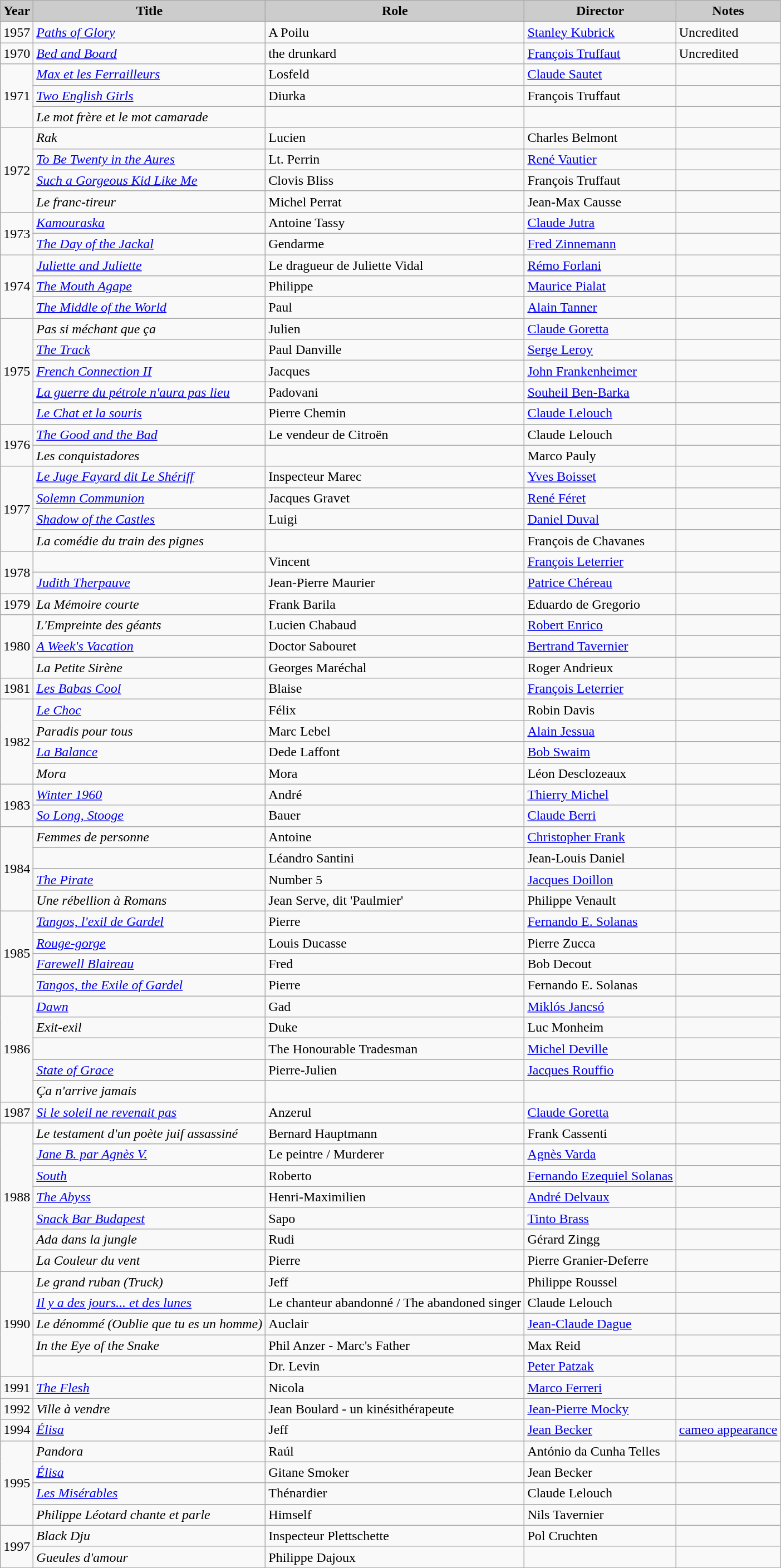<table class="wikitable">
<tr>
<th style="background: #CCCCCC;">Year</th>
<th style="background: #CCCCCC;">Title</th>
<th style="background: #CCCCCC;">Role</th>
<th style="background: #CCCCCC;">Director</th>
<th style="background: #CCCCCC;">Notes</th>
</tr>
<tr>
<td>1957</td>
<td><em><a href='#'>Paths of Glory</a></em></td>
<td>A Poilu</td>
<td><a href='#'>Stanley Kubrick</a></td>
<td>Uncredited</td>
</tr>
<tr>
<td>1970</td>
<td><em><a href='#'>Bed and Board</a></em></td>
<td>the drunkard</td>
<td><a href='#'>François Truffaut</a></td>
<td>Uncredited</td>
</tr>
<tr>
<td rowspan=3>1971</td>
<td><em><a href='#'>Max et les Ferrailleurs</a></em></td>
<td>Losfeld</td>
<td><a href='#'>Claude Sautet</a></td>
<td></td>
</tr>
<tr>
<td><em><a href='#'>Two English Girls</a></em></td>
<td>Diurka</td>
<td>François Truffaut</td>
<td></td>
</tr>
<tr>
<td><em>Le mot frère et le mot camarade</em></td>
<td></td>
<td></td>
<td></td>
</tr>
<tr>
<td rowspan=4>1972</td>
<td><em>Rak</em></td>
<td>Lucien</td>
<td>Charles Belmont</td>
<td></td>
</tr>
<tr>
<td><em><a href='#'>To Be Twenty in the Aures</a></em></td>
<td>Lt. Perrin</td>
<td><a href='#'>René Vautier</a></td>
<td></td>
</tr>
<tr>
<td><em><a href='#'>Such a Gorgeous Kid Like Me</a></em></td>
<td>Clovis Bliss</td>
<td>François Truffaut</td>
<td></td>
</tr>
<tr>
<td><em>Le franc-tireur</em></td>
<td>Michel Perrat</td>
<td>Jean-Max Causse</td>
<td></td>
</tr>
<tr>
<td rowspan=2>1973</td>
<td><em><a href='#'>Kamouraska</a></em></td>
<td>Antoine Tassy</td>
<td><a href='#'>Claude Jutra</a></td>
<td></td>
</tr>
<tr>
<td><em><a href='#'>The Day of the Jackal</a></em></td>
<td>Gendarme</td>
<td><a href='#'>Fred Zinnemann</a></td>
<td></td>
</tr>
<tr>
<td rowspan=3>1974</td>
<td><em><a href='#'>Juliette and Juliette</a></em></td>
<td>Le dragueur de Juliette Vidal</td>
<td><a href='#'>Rémo Forlani</a></td>
<td></td>
</tr>
<tr>
<td><em><a href='#'>The Mouth Agape</a></em></td>
<td>Philippe</td>
<td><a href='#'>Maurice Pialat</a></td>
<td></td>
</tr>
<tr>
<td><em><a href='#'>The Middle of the World</a></em></td>
<td>Paul</td>
<td><a href='#'>Alain Tanner</a></td>
<td></td>
</tr>
<tr>
<td rowspan=5>1975</td>
<td><em>Pas si méchant que ça</em></td>
<td>Julien</td>
<td><a href='#'>Claude Goretta</a></td>
<td></td>
</tr>
<tr>
<td><em><a href='#'>The Track</a></em></td>
<td>Paul Danville</td>
<td><a href='#'>Serge Leroy</a></td>
<td></td>
</tr>
<tr>
<td><em><a href='#'>French Connection II</a></em></td>
<td>Jacques</td>
<td><a href='#'>John Frankenheimer</a></td>
<td></td>
</tr>
<tr>
<td><em><a href='#'>La guerre du pétrole n'aura pas lieu</a></em></td>
<td>Padovani</td>
<td><a href='#'>Souheil Ben-Barka</a></td>
<td></td>
</tr>
<tr>
<td><em><a href='#'>Le Chat et la souris</a></em></td>
<td>Pierre Chemin</td>
<td><a href='#'>Claude Lelouch</a></td>
<td></td>
</tr>
<tr>
<td rowspan=2>1976</td>
<td><em><a href='#'>The Good and the Bad</a></em></td>
<td>Le vendeur de Citroën</td>
<td>Claude Lelouch</td>
<td></td>
</tr>
<tr>
<td><em>Les conquistadores</em></td>
<td></td>
<td>Marco Pauly</td>
<td></td>
</tr>
<tr>
<td rowspan=4>1977</td>
<td><em><a href='#'>Le Juge Fayard dit Le Shériff</a></em></td>
<td>Inspecteur Marec</td>
<td><a href='#'>Yves Boisset</a></td>
<td></td>
</tr>
<tr>
<td><em><a href='#'>Solemn Communion</a></em></td>
<td>Jacques Gravet</td>
<td><a href='#'>René Féret</a></td>
<td></td>
</tr>
<tr>
<td><em><a href='#'>Shadow of the Castles</a></em></td>
<td>Luigi</td>
<td><a href='#'>Daniel Duval</a></td>
<td></td>
</tr>
<tr>
<td><em>La comédie du train des pignes</em></td>
<td></td>
<td>François de Chavanes</td>
<td></td>
</tr>
<tr>
<td rowspan=2>1978</td>
<td><em></em></td>
<td>Vincent</td>
<td><a href='#'>François Leterrier</a></td>
<td></td>
</tr>
<tr>
<td><em><a href='#'>Judith Therpauve</a></em></td>
<td>Jean-Pierre Maurier</td>
<td><a href='#'>Patrice Chéreau</a></td>
<td></td>
</tr>
<tr>
<td>1979</td>
<td><em>La Mémoire courte</em></td>
<td>Frank Barila</td>
<td>Eduardo de Gregorio</td>
<td></td>
</tr>
<tr>
<td rowspan=3>1980</td>
<td><em>L'Empreinte des géants</em></td>
<td>Lucien Chabaud</td>
<td><a href='#'>Robert Enrico</a></td>
<td></td>
</tr>
<tr>
<td><em><a href='#'>A Week's Vacation</a></em></td>
<td>Doctor Sabouret</td>
<td><a href='#'>Bertrand Tavernier</a></td>
<td></td>
</tr>
<tr>
<td><em>La Petite Sirène</em></td>
<td>Georges Maréchal</td>
<td>Roger Andrieux</td>
<td></td>
</tr>
<tr>
<td>1981</td>
<td><em><a href='#'>Les Babas Cool</a></em></td>
<td>Blaise</td>
<td><a href='#'>François Leterrier</a></td>
<td></td>
</tr>
<tr>
<td rowspan=4>1982</td>
<td><em><a href='#'>Le Choc</a></em></td>
<td>Félix</td>
<td>Robin Davis</td>
<td></td>
</tr>
<tr>
<td><em>Paradis pour tous</em></td>
<td>Marc Lebel</td>
<td><a href='#'>Alain Jessua</a></td>
<td></td>
</tr>
<tr>
<td><em><a href='#'>La Balance</a></em></td>
<td>Dede Laffont</td>
<td><a href='#'>Bob Swaim</a></td>
<td></td>
</tr>
<tr>
<td><em>Mora</em></td>
<td>Mora</td>
<td>Léon Desclozeaux</td>
<td></td>
</tr>
<tr>
<td rowspan=2>1983</td>
<td><em><a href='#'>Winter 1960</a></em></td>
<td>André</td>
<td><a href='#'>Thierry Michel</a></td>
<td></td>
</tr>
<tr>
<td><em><a href='#'>So Long, Stooge</a></em></td>
<td>Bauer</td>
<td><a href='#'>Claude Berri</a></td>
<td></td>
</tr>
<tr>
<td rowspan=4>1984</td>
<td><em>Femmes de personne</em></td>
<td>Antoine</td>
<td><a href='#'>Christopher Frank</a></td>
<td></td>
</tr>
<tr>
<td><em></em></td>
<td>Léandro Santini</td>
<td>Jean-Louis Daniel</td>
<td></td>
</tr>
<tr>
<td><em><a href='#'>The Pirate</a></em></td>
<td>Number 5</td>
<td><a href='#'>Jacques Doillon</a></td>
<td></td>
</tr>
<tr>
<td><em>Une rébellion à Romans</em></td>
<td>Jean Serve, dit 'Paulmier'</td>
<td>Philippe Venault</td>
<td></td>
</tr>
<tr>
<td rowspan=4>1985</td>
<td><em><a href='#'>Tangos, l'exil de Gardel</a></em></td>
<td>Pierre</td>
<td><a href='#'>Fernando E. Solanas</a></td>
<td></td>
</tr>
<tr>
<td><em><a href='#'>Rouge-gorge</a></em></td>
<td>Louis Ducasse</td>
<td>Pierre Zucca</td>
<td></td>
</tr>
<tr>
<td><em><a href='#'>Farewell Blaireau</a></em></td>
<td>Fred</td>
<td>Bob Decout</td>
<td></td>
</tr>
<tr>
<td><em><a href='#'>Tangos, the Exile of Gardel</a></em></td>
<td>Pierre</td>
<td>Fernando E. Solanas</td>
<td></td>
</tr>
<tr>
<td rowspan=5>1986</td>
<td><em><a href='#'>Dawn</a></em></td>
<td>Gad</td>
<td><a href='#'>Miklós Jancsó</a></td>
<td></td>
</tr>
<tr>
<td><em>Exit-exil</em></td>
<td>Duke</td>
<td>Luc Monheim</td>
<td></td>
</tr>
<tr>
<td><em></em></td>
<td>The Honourable Tradesman</td>
<td><a href='#'>Michel Deville</a></td>
<td></td>
</tr>
<tr>
<td><em><a href='#'>State of Grace</a></em></td>
<td>Pierre-Julien</td>
<td><a href='#'>Jacques Rouffio</a></td>
<td></td>
</tr>
<tr>
<td><em>Ça n'arrive jamais</em></td>
<td></td>
<td></td>
<td></td>
</tr>
<tr>
<td>1987</td>
<td><em><a href='#'>Si le soleil ne revenait pas</a></em></td>
<td>Anzerul</td>
<td><a href='#'>Claude Goretta</a></td>
<td></td>
</tr>
<tr>
<td rowspan=7>1988</td>
<td><em>Le testament d'un poète juif assassiné</em></td>
<td>Bernard Hauptmann</td>
<td>Frank Cassenti</td>
<td></td>
</tr>
<tr>
<td><em><a href='#'>Jane B. par Agnès V.</a></em></td>
<td>Le peintre / Murderer</td>
<td><a href='#'>Agnès Varda</a></td>
<td></td>
</tr>
<tr>
<td><em><a href='#'>South</a></em></td>
<td>Roberto</td>
<td><a href='#'>Fernando Ezequiel Solanas</a></td>
<td></td>
</tr>
<tr>
<td><em><a href='#'>The Abyss</a></em></td>
<td>Henri-Maximilien</td>
<td><a href='#'>André Delvaux</a></td>
<td></td>
</tr>
<tr>
<td><em><a href='#'>Snack Bar Budapest</a></em></td>
<td>Sapo</td>
<td><a href='#'>Tinto Brass</a></td>
<td></td>
</tr>
<tr>
<td><em>Ada dans la jungle</em></td>
<td>Rudi</td>
<td>Gérard Zingg</td>
<td></td>
</tr>
<tr>
<td><em>La Couleur du vent</em></td>
<td>Pierre</td>
<td>Pierre Granier-Deferre</td>
<td></td>
</tr>
<tr>
<td rowspan=5>1990</td>
<td><em>Le grand ruban (Truck)</em></td>
<td>Jeff</td>
<td>Philippe Roussel</td>
<td></td>
</tr>
<tr>
<td><em><a href='#'>Il y a des jours... et des lunes</a></em></td>
<td>Le chanteur abandonné / The abandoned singer</td>
<td>Claude Lelouch</td>
<td></td>
</tr>
<tr>
<td><em>Le dénommé (Oublie que tu es un homme)</em></td>
<td>Auclair</td>
<td><a href='#'>Jean-Claude Dague</a></td>
<td></td>
</tr>
<tr>
<td><em>In the Eye of the Snake</em></td>
<td>Phil Anzer - Marc's Father</td>
<td>Max Reid</td>
<td></td>
</tr>
<tr>
<td><em></em></td>
<td>Dr. Levin</td>
<td><a href='#'>Peter Patzak</a></td>
<td></td>
</tr>
<tr>
<td>1991</td>
<td><em><a href='#'>The Flesh</a></em></td>
<td>Nicola</td>
<td><a href='#'>Marco Ferreri</a></td>
<td></td>
</tr>
<tr>
<td>1992</td>
<td><em>Ville à vendre</em></td>
<td>Jean Boulard - un kinésithérapeute</td>
<td><a href='#'>Jean-Pierre Mocky</a></td>
<td></td>
</tr>
<tr>
<td>1994</td>
<td><em><a href='#'>Élisa</a></em></td>
<td>Jeff</td>
<td><a href='#'>Jean Becker</a></td>
<td><a href='#'>cameo appearance</a></td>
</tr>
<tr>
<td rowspan=4>1995</td>
<td><em>Pandora</em></td>
<td>Raúl</td>
<td>António da Cunha Telles</td>
<td></td>
</tr>
<tr>
<td><em><a href='#'>Élisa</a></em></td>
<td>Gitane Smoker</td>
<td>Jean Becker</td>
<td></td>
</tr>
<tr>
<td><em><a href='#'>Les Misérables</a></em></td>
<td>Thénardier</td>
<td>Claude Lelouch</td>
<td></td>
</tr>
<tr>
<td><em>Philippe Léotard chante et parle</em></td>
<td>Himself</td>
<td>Nils Tavernier</td>
<td></td>
</tr>
<tr>
<td rowspan=2>1997</td>
<td><em>Black Dju</em></td>
<td>Inspecteur Plettschette</td>
<td>Pol Cruchten</td>
<td></td>
</tr>
<tr>
<td><em>Gueules d'amour</em></td>
<td>Philippe Dajoux</td>
<td></td>
<td></td>
</tr>
</table>
